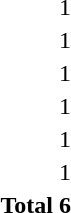<table>
<tr>
<td></td>
<td>1</td>
</tr>
<tr>
<td></td>
<td>1</td>
</tr>
<tr>
<td></td>
<td>1</td>
</tr>
<tr>
<td></td>
<td>1</td>
</tr>
<tr>
<td></td>
<td>1</td>
</tr>
<tr>
<td></td>
<td>1</td>
</tr>
<tr>
<td><strong>Total</strong></td>
<td><strong>6</strong></td>
</tr>
</table>
